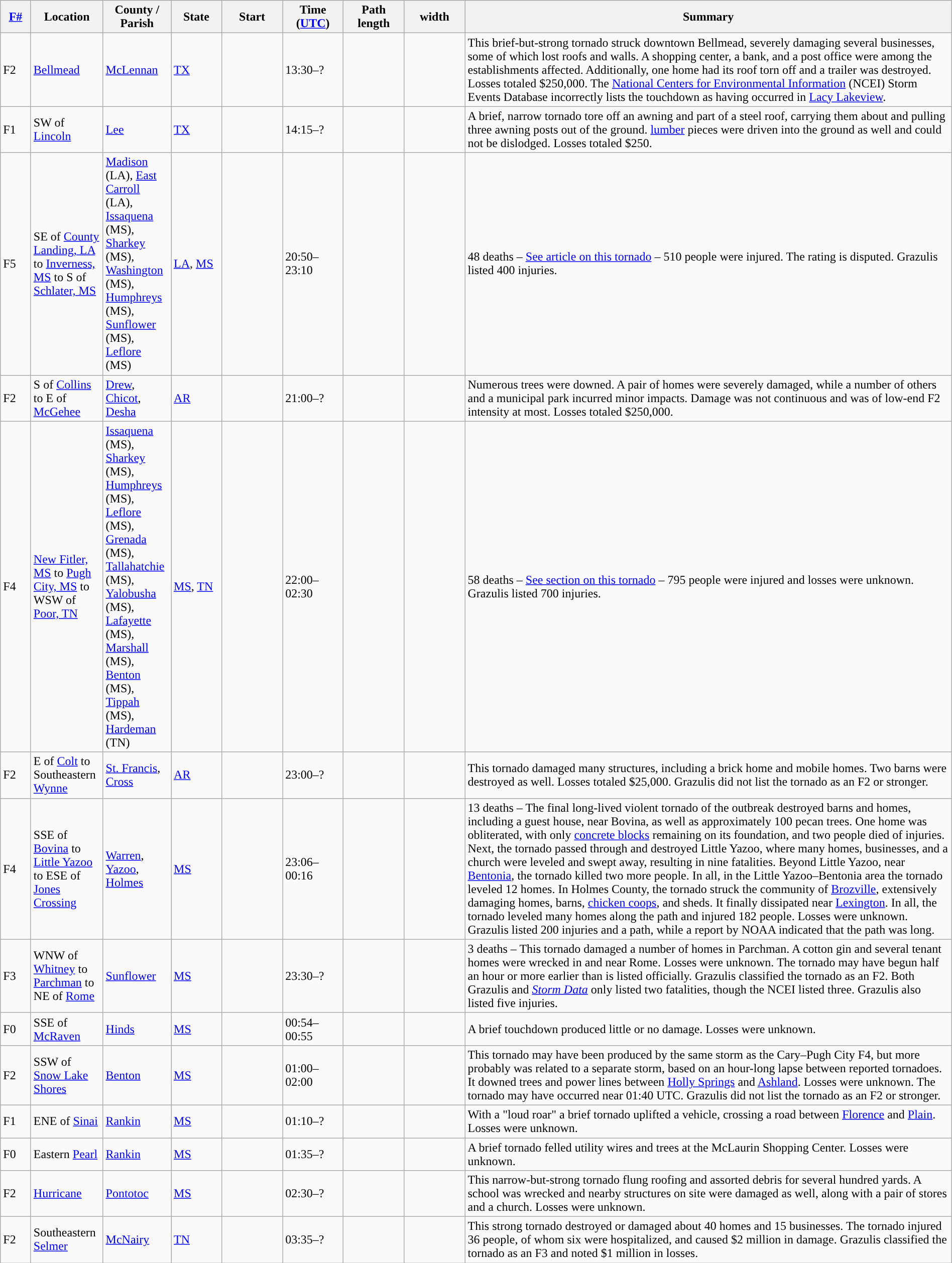<table class="wikitable sortable" style="width:100%;">
<tr>
<th scope="col"  style="width:3%; text-align:center;"><a href='#'>F#</a></th>
<th scope="col"  style="width:7%; text-align:center;" class="unsortable">Location</th>
<th scope="col"  style="width:6%; text-align:center;" class="unsortable">County / Parish</th>
<th scope="col"  style="width:5%; text-align:center;">State</th>
<th scope="col"  style="width:6%; text-align:center;">Start<br></th>
<th scope="col"  style="width:6%; text-align:center;">Time (<a href='#'>UTC</a>)</th>
<th scope="col"  style="width:6%; text-align:center;">Path length</th>
<th scope="col"  style="width:6%; text-align:center;"> width</th>
<th scope="col" class="unsortable" style="width:48%; text-align:center;">Summary</th>
</tr>
<tr>
<td>F2</td>
<td><a href='#'>Bellmead</a></td>
<td><a href='#'>McLennan</a></td>
<td><a href='#'>TX</a></td>
<td></td>
<td>13:30–?</td>
<td></td>
<td></td>
<td>This brief-but-strong tornado struck downtown Bellmead, severely damaging several businesses, some of which lost roofs and walls. A shopping center, a bank, and a post office were among the establishments affected. Additionally, one home had its roof torn off and a trailer was destroyed. Losses totaled $250,000. The <a href='#'>National Centers for Environmental Information</a> (NCEI) Storm Events Database incorrectly lists the touchdown as having occurred in <a href='#'>Lacy Lakeview</a>.</td>
</tr>
<tr>
<td>F1</td>
<td>SW of <a href='#'>Lincoln</a></td>
<td><a href='#'>Lee</a></td>
<td><a href='#'>TX</a></td>
<td></td>
<td>14:15–?</td>
<td></td>
<td></td>
<td>A brief, narrow tornado tore off an awning and part of a steel roof, carrying them about  and pulling three awning posts out of the ground.  <a href='#'>lumber</a> pieces were driven into the ground as well and could not be dislodged. Losses totaled $250.</td>
</tr>
<tr>
<td>F5</td>
<td>SE of <a href='#'>County Landing, LA</a> to <a href='#'>Inverness, MS</a> to S of <a href='#'>Schlater, MS</a></td>
<td><a href='#'>Madison</a> (LA), <a href='#'>East Carroll</a> (LA), <a href='#'>Issaquena</a> (MS), <a href='#'>Sharkey</a> (MS), <a href='#'>Washington</a> (MS), <a href='#'>Humphreys</a> (MS), <a href='#'>Sunflower</a> (MS), <a href='#'>Leflore</a> (MS)</td>
<td><a href='#'>LA</a>, <a href='#'>MS</a></td>
<td></td>
<td>20:50–23:10</td>
<td></td>
<td></td>
<td>48 deaths – <a href='#'>See article on this tornado</a> – 510 people were injured. The rating is disputed. Grazulis listed 400 injuries.</td>
</tr>
<tr>
<td>F2</td>
<td>S of <a href='#'>Collins</a> to E of <a href='#'>McGehee</a></td>
<td><a href='#'>Drew</a>, <a href='#'>Chicot</a>, <a href='#'>Desha</a></td>
<td><a href='#'>AR</a></td>
<td></td>
<td>21:00–?</td>
<td></td>
<td></td>
<td>Numerous trees were downed. A pair of homes were severely damaged, while a number of others and a municipal park incurred minor impacts. Damage was not continuous and was of low-end F2 intensity at most. Losses totaled $250,000.</td>
</tr>
<tr>
<td>F4</td>
<td><a href='#'>New Fitler, MS</a> to <a href='#'>Pugh City, MS</a> to WSW of <a href='#'>Poor, TN</a></td>
<td><a href='#'>Issaquena</a> (MS), <a href='#'>Sharkey</a> (MS), <a href='#'>Humphreys</a> (MS), <a href='#'>Leflore</a> (MS), <a href='#'>Grenada</a> (MS), <a href='#'>Tallahatchie</a> (MS), <a href='#'>Yalobusha</a> (MS), <a href='#'>Lafayette</a> (MS), <a href='#'>Marshall</a> (MS), <a href='#'>Benton</a> (MS), <a href='#'>Tippah</a> (MS), <a href='#'>Hardeman</a> (TN)</td>
<td><a href='#'>MS</a>, <a href='#'>TN</a></td>
<td></td>
<td>22:00–02:30</td>
<td></td>
<td></td>
<td>58 deaths – <a href='#'>See section on this tornado</a> – 795 people were injured and losses were unknown. Grazulis listed 700 injuries.</td>
</tr>
<tr>
<td>F2</td>
<td>E of <a href='#'>Colt</a> to Southeastern <a href='#'>Wynne</a></td>
<td><a href='#'>St. Francis</a>, <a href='#'>Cross</a></td>
<td><a href='#'>AR</a></td>
<td></td>
<td>23:00–?</td>
<td></td>
<td></td>
<td>This tornado damaged many structures, including a brick home and mobile homes. Two barns were destroyed as well. Losses totaled $25,000. Grazulis did not list the tornado as an F2 or stronger.</td>
</tr>
<tr>
<td>F4</td>
<td>SSE of <a href='#'>Bovina</a> to <a href='#'>Little Yazoo</a> to ESE of <a href='#'>Jones Crossing</a></td>
<td><a href='#'>Warren</a>, <a href='#'>Yazoo</a>, <a href='#'>Holmes</a></td>
<td><a href='#'>MS</a></td>
<td></td>
<td>23:06–00:16</td>
<td></td>
<td></td>
<td>13 deaths – The final long-lived violent tornado of the outbreak destroyed barns and homes, including a guest house, near Bovina, as well as approximately 100 pecan trees. One home was obliterated, with only <a href='#'>concrete blocks</a> remaining on its foundation, and two people died of injuries. Next, the tornado passed through and destroyed Little Yazoo, where many homes, businesses, and a church were leveled and swept away, resulting in nine fatalities. Beyond Little Yazoo, near <a href='#'>Bentonia</a>, the tornado killed two more people. In all, in the Little Yazoo–Bentonia area the tornado leveled 12 homes. In Holmes County, the tornado struck the community of <a href='#'>Brozville</a>, extensively damaging homes, barns, <a href='#'>chicken coops</a>, and sheds. It finally dissipated near <a href='#'>Lexington</a>. In all, the tornado leveled many homes along the path and injured 182 people. Losses were unknown. Grazulis listed 200 injuries and a  path, while a report by NOAA indicated that the path was  long.</td>
</tr>
<tr>
<td>F3</td>
<td>WNW of <a href='#'>Whitney</a> to <a href='#'>Parchman</a> to NE of <a href='#'>Rome</a></td>
<td><a href='#'>Sunflower</a></td>
<td><a href='#'>MS</a></td>
<td></td>
<td>23:30–?</td>
<td></td>
<td></td>
<td>3 deaths – This tornado damaged a number of homes in Parchman. A cotton gin and several tenant homes were wrecked in and near Rome. Losses were unknown. The tornado may have begun half an hour or more earlier than is listed officially. Grazulis classified the tornado as an F2. Both Grazulis and <em><a href='#'>Storm Data</a></em> only listed two fatalities, though the NCEI listed three. Grazulis also listed five injuries.</td>
</tr>
<tr>
<td>F0</td>
<td>SSE of <a href='#'>McRaven</a></td>
<td><a href='#'>Hinds</a></td>
<td><a href='#'>MS</a></td>
<td></td>
<td>00:54–00:55</td>
<td></td>
<td></td>
<td>A brief touchdown produced little or no damage. Losses were unknown.</td>
</tr>
<tr>
<td>F2</td>
<td>SSW of <a href='#'>Snow Lake Shores</a></td>
<td><a href='#'>Benton</a></td>
<td><a href='#'>MS</a></td>
<td></td>
<td>01:00–02:00</td>
<td></td>
<td></td>
<td>This tornado may have been produced by the same storm as the Cary–Pugh City F4, but more probably was related to a separate storm, based on an hour-long lapse between reported tornadoes. It downed trees and power lines between <a href='#'>Holly Springs</a> and <a href='#'>Ashland</a>. Losses were unknown. The tornado may have occurred near 01:40 UTC. Grazulis did not list the tornado as an F2 or stronger.</td>
</tr>
<tr>
<td>F1</td>
<td>ENE of <a href='#'>Sinai</a></td>
<td><a href='#'>Rankin</a></td>
<td><a href='#'>MS</a></td>
<td></td>
<td>01:10–?</td>
<td></td>
<td></td>
<td>With a "loud roar" a brief tornado uplifted a vehicle, crossing a road between <a href='#'>Florence</a> and <a href='#'>Plain</a>. Losses were unknown.</td>
</tr>
<tr>
<td>F0</td>
<td>Eastern <a href='#'>Pearl</a></td>
<td><a href='#'>Rankin</a></td>
<td><a href='#'>MS</a></td>
<td></td>
<td>01:35–?</td>
<td></td>
<td></td>
<td>A brief tornado felled utility wires and trees at the McLaurin Shopping Center. Losses were unknown.</td>
</tr>
<tr>
<td>F2</td>
<td><a href='#'>Hurricane</a></td>
<td><a href='#'>Pontotoc</a></td>
<td><a href='#'>MS</a></td>
<td></td>
<td>02:30–?</td>
<td></td>
<td></td>
<td>This narrow-but-strong tornado flung roofing and assorted debris for several hundred yards. A school was wrecked and nearby structures on site were damaged as well, along with a pair of stores and a church. Losses were unknown.</td>
</tr>
<tr>
<td>F2</td>
<td>Southeastern <a href='#'>Selmer</a></td>
<td><a href='#'>McNairy</a></td>
<td><a href='#'>TN</a></td>
<td></td>
<td>03:35–?</td>
<td></td>
<td></td>
<td>This strong tornado destroyed or damaged about 40 homes and 15 businesses. The tornado injured 36 people, of whom six were hospitalized, and caused $2 million in damage. Grazulis classified the tornado as an F3 and noted $1 million in losses.</td>
</tr>
</table>
